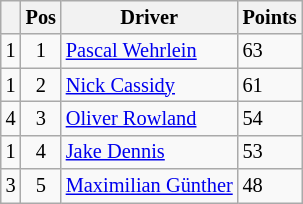<table class="wikitable" style="font-size: 85%;">
<tr>
<th></th>
<th>Pos</th>
<th>Driver</th>
<th>Points</th>
</tr>
<tr>
<td align="left"> 1</td>
<td align="center">1</td>
<td> <a href='#'>Pascal Wehrlein</a></td>
<td align="left">63</td>
</tr>
<tr>
<td align="left"> 1</td>
<td align="center">2</td>
<td> <a href='#'>Nick Cassidy</a></td>
<td align="left">61</td>
</tr>
<tr>
<td align="left"> 4</td>
<td align="center">3</td>
<td> <a href='#'>Oliver Rowland</a></td>
<td align="left">54</td>
</tr>
<tr>
<td align="left"> 1</td>
<td align="center">4</td>
<td> <a href='#'>Jake Dennis</a></td>
<td align="left">53</td>
</tr>
<tr>
<td align="left"> 3</td>
<td align="center">5</td>
<td> <a href='#'>Maximilian Günther</a></td>
<td align="left">48</td>
</tr>
</table>
